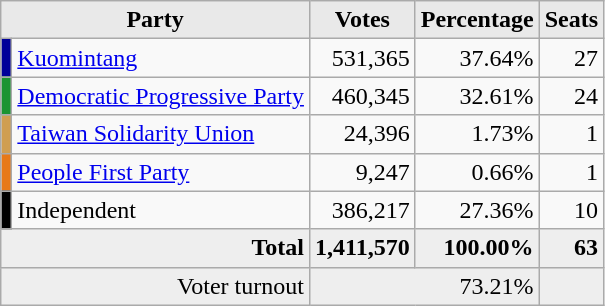<table class="wikitable">
<tr>
<th style="background-color:#E9E9E9" colspan=2 style="width: 20em">Party</th>
<th style="background-color:#E9E9E9" style="width: 7em">Votes</th>
<th style="background-color:#E9E9E9" style="width: 7em">Percentage</th>
<th style="background-color:#E9E9E9" style="width: 7em">Seats</th>
</tr>
<tr>
<td bgcolor="#000099"></td>
<td align=left><a href='#'>Kuomintang</a></td>
<td align=right>531,365</td>
<td align=right>37.64%</td>
<td align=right>27</td>
</tr>
<tr>
<td bgcolor="#1B9431"></td>
<td align=left><a href='#'>Democratic Progressive Party</a></td>
<td align=right>460,345</td>
<td align=right>32.61%</td>
<td align=right>24</td>
</tr>
<tr>
<td bgcolor="#d09e51"></td>
<td align=left><a href='#'>Taiwan Solidarity Union</a></td>
<td align=right>24,396</td>
<td align=right>1.73%</td>
<td align=right>1</td>
</tr>
<tr>
<td bgcolor="#e77918"></td>
<td align=left><a href='#'>People First Party</a></td>
<td align=right>9,247</td>
<td align=right>0.66%</td>
<td align=right>1</td>
</tr>
<tr>
<td bgcolor="#000000"></td>
<td align=left>Independent</td>
<td align=right>386,217</td>
<td align=right>27.36%</td>
<td align=right>10</td>
</tr>
<tr bgcolor="#EEEEEE">
<td colspan="2" align="right"><strong>Total</strong></td>
<td align=right><strong>1,411,570</strong></td>
<td align=right><strong>100.00%</strong></td>
<td align=right><strong>63</strong></td>
</tr>
<tr bgcolor="#EEEEEE">
<td colspan="2" align="right">Voter turnout</td>
<td colspan="2" align="right">73.21%</td>
<td></td>
</tr>
</table>
